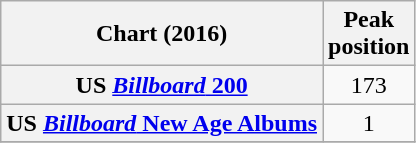<table class="wikitable sortable plainrowheaders" style="text-align:center">
<tr>
<th scope="col">Chart (2016)</th>
<th scope="col">Peak<br>position</th>
</tr>
<tr>
<th scope="row">US <a href='#'><em>Billboard</em> 200</a></th>
<td>173</td>
</tr>
<tr>
<th scope="row">US <a href='#'><em>Billboard</em> New Age Albums</a></th>
<td>1</td>
</tr>
<tr>
</tr>
</table>
